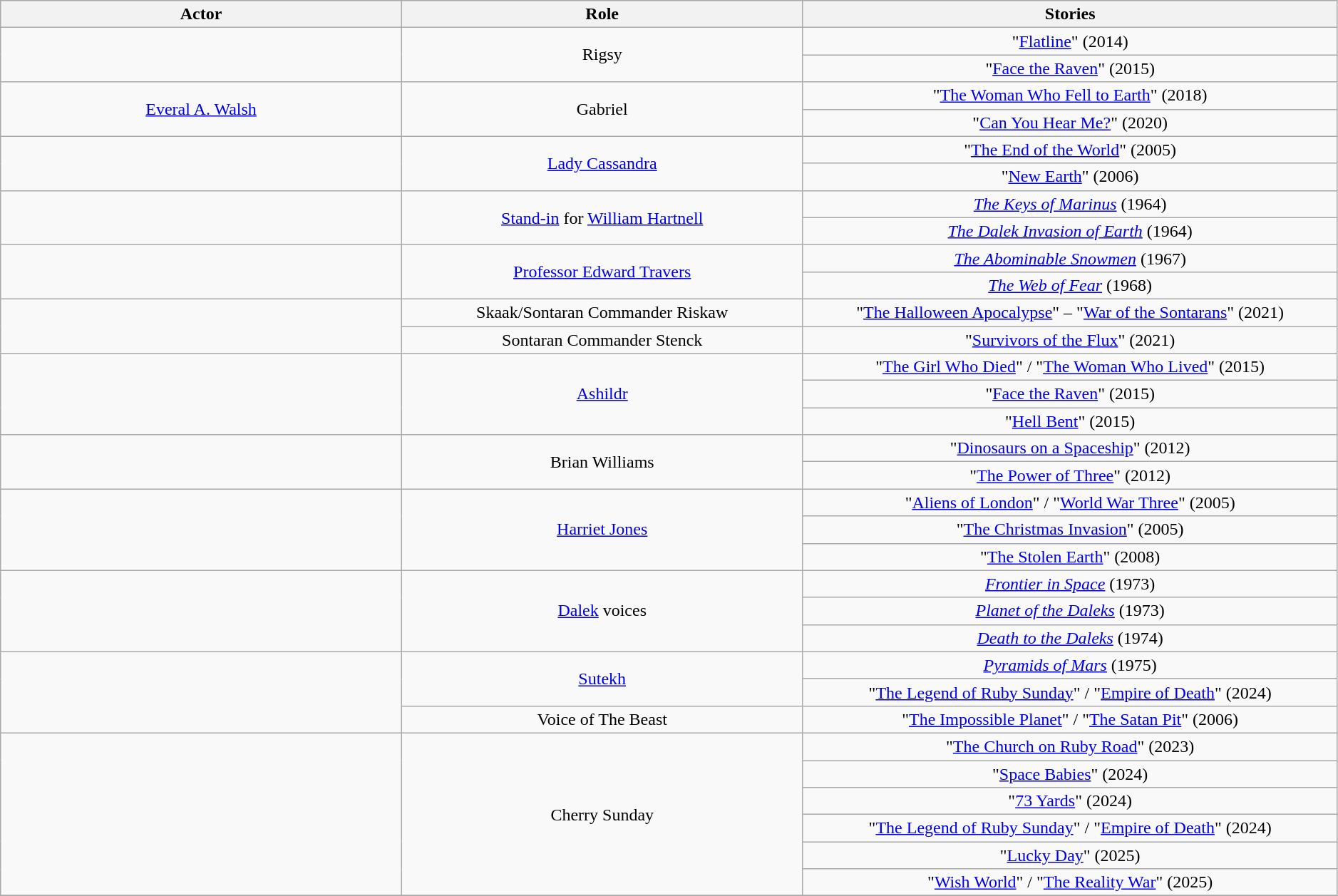<table class="wikitable plainrowheaders sortable" style="text-align:center; width:99%;">
<tr>
<th style="width:30%;">Actor</th>
<th scope="col" style="width:30%;">Role</th>
<th scope="col" style="width:40%;">Stories</th>
</tr>
<tr>
<td scope="row" rowspan="2"></td>
<td rowspan="2">Rigsy</td>
<td data-sort-value="250">"<a href='#'>Flatline</a>" (2014)</td>
</tr>
<tr>
<td data-sort-value="260">"<a href='#'>Face the Raven</a>" (2015)</td>
</tr>
<tr>
<td rowspan="2"><a href='#'>Everal A. Walsh</a></td>
<td rowspan="2">Gabriel</td>
<td data-sort-value="277">"<a href='#'>The Woman Who Fell to Earth</a>" (2018)</td>
</tr>
<tr>
<td data-sort-value="293">"<a href='#'>Can You Hear Me?</a>" (2020)</td>
</tr>
<tr>
<td scope="row" rowspan="2"></td>
<td rowspan="2"><a href='#'>Lady Cassandra</a></td>
<td data-sort-value="158">"<a href='#'>The End of the World</a>" (2005)</td>
</tr>
<tr>
<td data-sort-value="168">"<a href='#'>New Earth</a>" (2006)</td>
</tr>
<tr>
<td scope="row" rowspan="2"></td>
<td rowspan="2"><a href='#'>Stand-in</a> for <a href='#'>William Hartnell</a></td>
<td data-sort-value="005"><em><a href='#'>The Keys of Marinus</a></em> (1964)</td>
</tr>
<tr>
<td data-sort-value="010"><em><a href='#'>The Dalek Invasion of Earth</a></em> (1964)</td>
</tr>
<tr>
<td scope="row" rowspan="2"></td>
<td rowspan="2"><a href='#'>Professor Edward Travers</a></td>
<td data-sort-value="038"><em><a href='#'>The Abominable Snowmen</a></em> (1967)</td>
</tr>
<tr>
<td data-sort-value="041"><em><a href='#'>The Web of Fear</a></em> (1968)</td>
</tr>
<tr>
<td rowspan="2" scope="row"></td>
<td>Skaak/Sontaran Commander Riskaw</td>
<td data-sort-value="297a">"<a href='#'>The Halloween Apocalypse</a>" – "<a href='#'>War of the Sontarans</a>" (2021)</td>
</tr>
<tr>
<td>Sontaran Commander Stenck</td>
<td data-sort-value="297e">"<a href='#'>Survivors of the Flux</a>" (2021)</td>
</tr>
<tr>
<td scope="row" rowspan="3"></td>
<td rowspan="3"><a href='#'>Ashildr</a></td>
<td data-sort-value="256">"<a href='#'>The Girl Who Died</a>" / "<a href='#'>The Woman Who Lived</a>" (2015)</td>
</tr>
<tr>
<td data-sort-value="260">"<a href='#'>Face the Raven</a>" (2015)</td>
</tr>
<tr>
<td data-sort-value="262">"<a href='#'>Hell Bent</a>" (2015)</td>
</tr>
<tr>
<td scope="row" rowspan="2"></td>
<td rowspan="2">Brian Williams</td>
<td data-sort-value="227">"<a href='#'>Dinosaurs on a Spaceship</a>" (2012)</td>
</tr>
<tr>
<td data-sort-value="229">"<a href='#'>The Power of Three</a>" (2012)</td>
</tr>
<tr>
<td scope="row" rowspan="3"></td>
<td rowspan="3"><a href='#'>Harriet Jones</a></td>
<td data-sort-value="160a">"<a href='#'>Aliens of London</a>" / "<a href='#'>World War Three</a>" (2005)</td>
</tr>
<tr>
<td data-sort-value="167">"<a href='#'>The Christmas Invasion</a>" (2005)</td>
</tr>
<tr>
<td data-sort-value="198a">"<a href='#'>The Stolen Earth</a>" (2008)</td>
</tr>
<tr>
<td scope="row" rowspan="3"></td>
<td rowspan="3"><a href='#'>Dalek</a> voices</td>
<td data-sort-value="067"><em><a href='#'>Frontier in Space</a></em> (1973)</td>
</tr>
<tr>
<td data-sort-value="068"><em><a href='#'>Planet of the Daleks</a></em> (1973)</td>
</tr>
<tr>
<td data-sort-value="072"><em><a href='#'>Death to the Daleks</a></em> (1974)</td>
</tr>
<tr>
<td scope="row" rowspan="3"></td>
<td rowspan="2"><a href='#'>Sutekh</a></td>
<td data-sort-value="067"><em><a href='#'>Pyramids of Mars</a></em> (1975)</td>
</tr>
<tr>
<td data-sort-value="311a">"<a href='#'>The Legend of Ruby Sunday</a>" / "<a href='#'>Empire of Death</a>" (2024)</td>
</tr>
<tr>
<td>Voice of The Beast</td>
<td data-sort-value="072">"<a href='#'>The Impossible Planet</a>" / "<a href='#'>The Satan Pit</a>" (2006)</td>
</tr>
<tr>
<td scope="row" rowspan="6"></td>
<td rowspan="6">Cherry Sunday</td>
<td data-sort-value="304">"<a href='#'>The Church on Ruby Road</a>" (2023)</td>
</tr>
<tr>
<td data-sort-value="305">"<a href='#'>Space Babies</a>" (2024)</td>
</tr>
<tr>
<td data-sort-value="308">"<a href='#'>73 Yards</a>" (2024)</td>
</tr>
<tr>
<td data-sort-value="311a">"<a href='#'>The Legend of Ruby Sunday</a>" / "<a href='#'>Empire of Death</a>" (2024)</td>
</tr>
<tr>
<td data-sort-value="316">"<a href='#'>Lucky Day</a>" (2025)</td>
</tr>
<tr>
<td data-sort-value="319a">"<a href='#'>Wish World</a>" / "<a href='#'>The Reality War</a>" (2025)</td>
</tr>
<tr>
</tr>
</table>
